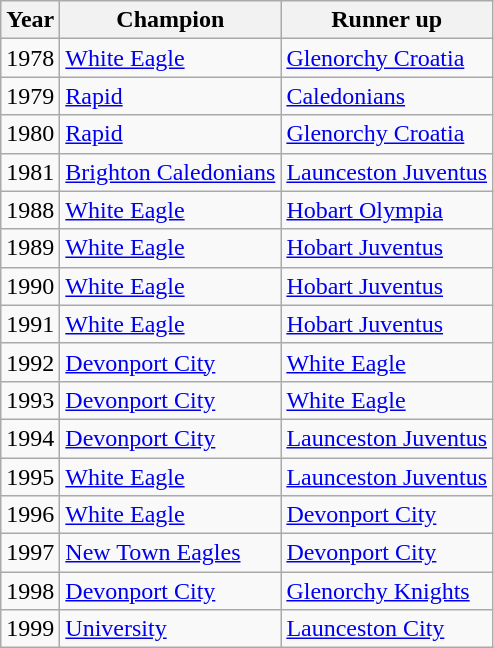<table class="wikitable">
<tr>
<th>Year</th>
<th>Champion</th>
<th>Runner up</th>
</tr>
<tr>
<td>1978</td>
<td><a href='#'>White Eagle</a></td>
<td><a href='#'>Glenorchy Croatia</a></td>
</tr>
<tr>
<td>1979</td>
<td><a href='#'>Rapid</a></td>
<td><a href='#'>Caledonians</a></td>
</tr>
<tr>
<td>1980</td>
<td><a href='#'>Rapid</a></td>
<td><a href='#'>Glenorchy Croatia</a></td>
</tr>
<tr>
<td>1981</td>
<td><a href='#'>Brighton Caledonians</a></td>
<td><a href='#'>Launceston Juventus</a></td>
</tr>
<tr>
<td>1988</td>
<td><a href='#'>White Eagle</a></td>
<td><a href='#'>Hobart Olympia</a></td>
</tr>
<tr>
<td>1989</td>
<td><a href='#'>White Eagle</a></td>
<td><a href='#'>Hobart Juventus</a></td>
</tr>
<tr>
<td>1990</td>
<td><a href='#'>White Eagle</a></td>
<td><a href='#'>Hobart Juventus</a></td>
</tr>
<tr>
<td>1991</td>
<td><a href='#'>White Eagle</a></td>
<td><a href='#'>Hobart Juventus</a></td>
</tr>
<tr>
<td>1992</td>
<td><a href='#'>Devonport City</a></td>
<td><a href='#'>White Eagle</a></td>
</tr>
<tr>
<td>1993</td>
<td><a href='#'>Devonport City</a></td>
<td><a href='#'>White Eagle</a></td>
</tr>
<tr>
<td>1994</td>
<td><a href='#'>Devonport City</a></td>
<td><a href='#'>Launceston Juventus</a></td>
</tr>
<tr>
<td>1995</td>
<td><a href='#'>White Eagle</a></td>
<td><a href='#'>Launceston Juventus</a></td>
</tr>
<tr>
<td>1996</td>
<td><a href='#'>White Eagle</a></td>
<td><a href='#'>Devonport City</a></td>
</tr>
<tr>
<td>1997</td>
<td><a href='#'>New Town Eagles</a></td>
<td><a href='#'>Devonport City</a></td>
</tr>
<tr>
<td>1998</td>
<td><a href='#'>Devonport City</a></td>
<td><a href='#'>Glenorchy Knights</a></td>
</tr>
<tr>
<td>1999</td>
<td><a href='#'>University</a></td>
<td><a href='#'>Launceston City</a></td>
</tr>
</table>
